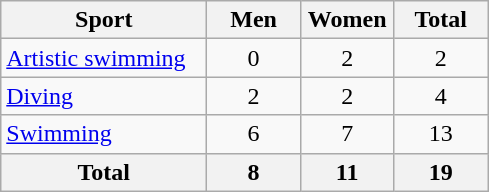<table class="wikitable sortable" style="text-align:center;">
<tr>
<th width=130>Sport</th>
<th width=55>Men</th>
<th width=55>Women</th>
<th width=55>Total</th>
</tr>
<tr>
<td align=left><a href='#'>Artistic swimming</a></td>
<td>0</td>
<td>2</td>
<td>2</td>
</tr>
<tr>
<td align=left><a href='#'>Diving</a></td>
<td>2</td>
<td>2</td>
<td>4</td>
</tr>
<tr>
<td align=left><a href='#'>Swimming</a></td>
<td>6</td>
<td>7</td>
<td>13</td>
</tr>
<tr>
<th>Total</th>
<th>8</th>
<th>11</th>
<th><strong>19</strong></th>
</tr>
</table>
